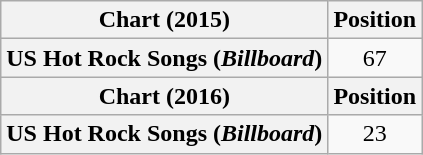<table class="wikitable plainrowheaders" style="text-align:center">
<tr>
<th>Chart (2015)</th>
<th>Position</th>
</tr>
<tr>
<th scope="row">US Hot Rock Songs (<em>Billboard</em>)</th>
<td>67</td>
</tr>
<tr>
<th>Chart (2016)</th>
<th>Position</th>
</tr>
<tr>
<th scope="row">US Hot Rock Songs (<em>Billboard</em>)</th>
<td>23</td>
</tr>
</table>
